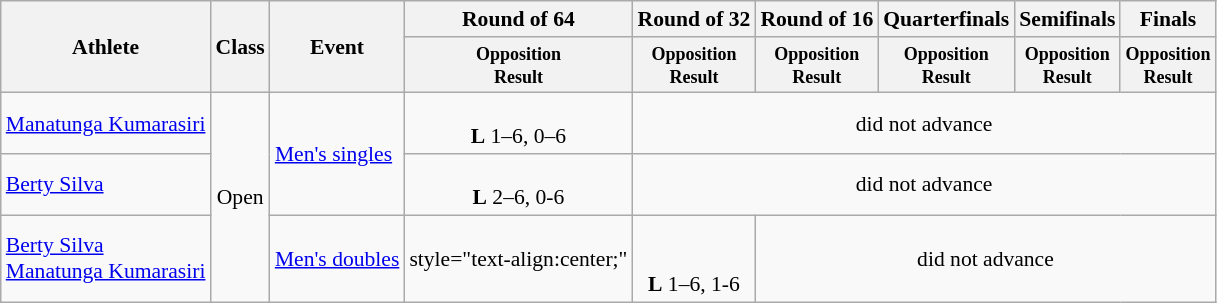<table class=wikitable style="font-size:90%">
<tr>
<th rowspan="2">Athlete</th>
<th rowspan="2">Class</th>
<th rowspan="2">Event</th>
<th>Round of 64</th>
<th>Round of 32</th>
<th>Round of 16</th>
<th>Quarterfinals</th>
<th>Semifinals</th>
<th>Finals</th>
</tr>
<tr>
<th style="line-height:1em"><small>Opposition<br>Result</small></th>
<th style="line-height:1em"><small>Opposition<br>Result</small></th>
<th style="line-height:1em"><small>Opposition<br>Result</small></th>
<th style="line-height:1em"><small>Opposition<br>Result</small></th>
<th style="line-height:1em"><small>Opposition<br>Result</small></th>
<th style="line-height:1em"><small>Opposition<br>Result</small></th>
</tr>
<tr>
<td><a href='#'>Manatunga Kumarasiri</a></td>
<td rowspan="3" style="text-align:center;">Open</td>
<td rowspan="2"><a href='#'>Men's singles</a></td>
<td style="text-align:center;"><br><strong>L</strong> 1–6, 0–6</td>
<td style="text-align:center;" colspan="5">did not advance</td>
</tr>
<tr>
<td><a href='#'>Berty Silva</a></td>
<td style="text-align:center;"><br><strong>L</strong> 2–6, 0-6</td>
<td style="text-align:center;" colspan="5">did not advance</td>
</tr>
<tr>
<td><a href='#'>Berty Silva</a><br> <a href='#'>Manatunga Kumarasiri</a></td>
<td><a href='#'>Men's doubles</a></td>
<td>style="text-align:center;" </td>
<td style="text-align:center;"><br> <br><strong>L</strong> 1–6, 1-6</td>
<td style="text-align:center;" colspan="4">did not advance</td>
</tr>
</table>
